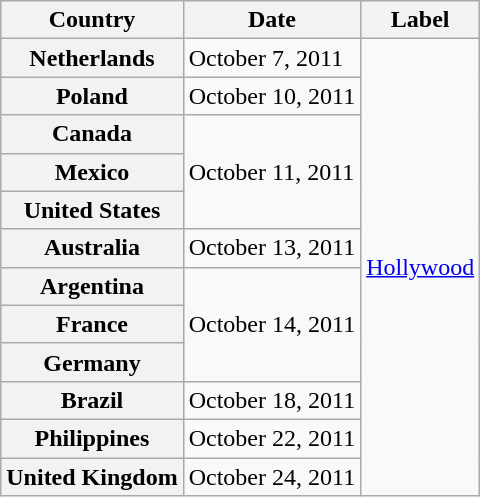<table class="wikitable plainrowheaders">
<tr>
<th scope="col">Country</th>
<th scope="col">Date</th>
<th scope="col">Label</th>
</tr>
<tr>
<th scope="row">Netherlands</th>
<td>October 7, 2011</td>
<td rowspan="12"><a href='#'>Hollywood</a></td>
</tr>
<tr>
<th scope="row">Poland</th>
<td>October 10, 2011</td>
</tr>
<tr>
<th scope="row">Canada</th>
<td rowspan="3">October 11, 2011</td>
</tr>
<tr>
<th scope="row">Mexico</th>
</tr>
<tr>
<th scope="row">United States</th>
</tr>
<tr>
<th scope="row">Australia</th>
<td>October 13, 2011</td>
</tr>
<tr>
<th scope="row">Argentina</th>
<td rowspan=3>October 14, 2011</td>
</tr>
<tr>
<th scope="row">France</th>
</tr>
<tr>
<th scope="row">Germany</th>
</tr>
<tr>
<th scope="row">Brazil</th>
<td>October 18, 2011</td>
</tr>
<tr>
<th scope="row">Philippines</th>
<td>October 22, 2011</td>
</tr>
<tr>
<th scope="row">United Kingdom</th>
<td>October 24, 2011</td>
</tr>
</table>
